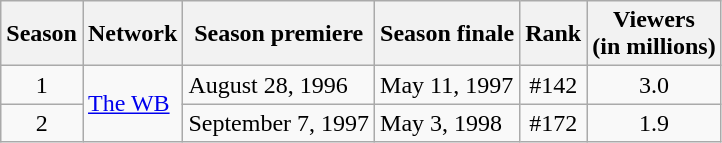<table class="wikitable">
<tr>
<th>Season</th>
<th>Network</th>
<th>Season premiere</th>
<th>Season finale</th>
<th>Rank</th>
<th>Viewers<br>(in millions)</th>
</tr>
<tr>
<td style="text-align:center;">1</td>
<td rowspan=2><a href='#'>The WB</a></td>
<td>August 28, 1996</td>
<td>May 11, 1997</td>
<td style="text-align:center">#142</td>
<td style="text-align:center">3.0</td>
</tr>
<tr>
<td style="text-align:center;">2</td>
<td>September 7, 1997</td>
<td>May 3, 1998</td>
<td style="text-align:center">#172</td>
<td style="text-align:center">1.9</td>
</tr>
</table>
